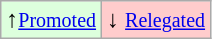<table class="wikitable" align="center">
<tr>
<td style="background:#ddffdd">↑<small><a href='#'>Promoted</a></small></td>
<td style="background:#ffcccc">↓ <small><a href='#'>Relegated</a></small></td>
</tr>
</table>
